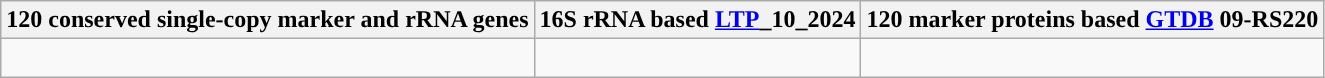<table class="wikitable">
<tr>
<th colspan=1>120 conserved single-copy marker and rRNA genes</th>
<th colspan=1>16S rRNA based <a href='#'>LTP</a>_10_2024</th>
<th colspan=1>120 marker proteins based <a href='#'>GTDB</a> 09-RS220</th>
</tr>
<tr>
<td style="vertical-align:top"><br></td>
<td><br>

</td>
<td><br></td>
</tr>
</table>
